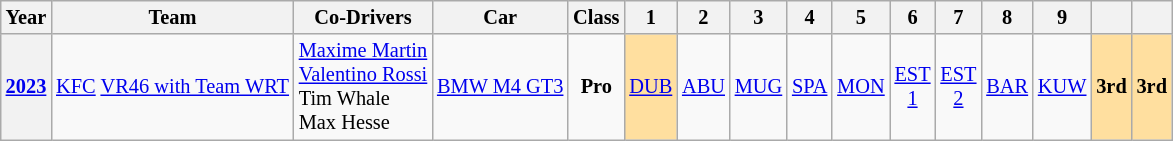<table class="wikitable" style="text-align:center; font-size:85%">
<tr>
<th>Year</th>
<th>Team</th>
<th>Co-Drivers</th>
<th>Car</th>
<th>Class</th>
<th>1</th>
<th>2</th>
<th>3</th>
<th>4</th>
<th>5</th>
<th>6</th>
<th>7</th>
<th>8</th>
<th>9</th>
<th></th>
<th></th>
</tr>
<tr>
<th><a href='#'>2023</a></th>
<td align="left"nowrap> <a href='#'>KFC</a> <a href='#'>VR46 with Team WRT</a></td>
<td align="left"nowrap> <a href='#'>Maxime Martin</a><br> <a href='#'>Valentino Rossi</a><br> Tim Whale<br> Max Hesse</td>
<td align="left"nowrap><a href='#'>BMW M4 GT3</a></td>
<td><strong>Pro</strong></td>
<td style="background:#FFDF9F;"><a href='#'>DUB</a><br></td>
<td style="background:#;"><a href='#'>ABU</a><br></td>
<td style="background:#;"><a href='#'>MUG</a><br></td>
<td style="background:#;"><a href='#'>SPA</a><br></td>
<td style="background:#;"><a href='#'>MON</a><br></td>
<td style="background:#;"><a href='#'>EST<br>1</a><br></td>
<td style="background:#;"><a href='#'>EST<br>2</a><br></td>
<td style="background:#;"><a href='#'>BAR</a><br></td>
<td style="background:#;"><a href='#'>KUW</a><br></td>
<td style="background:#ffdf9f;"><strong>3rd</strong></td>
<td style="background:#ffdf9f;"><strong>3rd</strong></td>
</tr>
</table>
